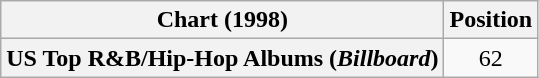<table class="wikitable plainrowheaders">
<tr>
<th scope="col">Chart (1998)</th>
<th scope="col">Position</th>
</tr>
<tr>
<th scope="row">US Top R&B/Hip-Hop Albums (<em>Billboard</em>)</th>
<td style="text-align:center;">62</td>
</tr>
</table>
